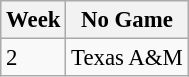<table class="wikitable" style="font-size:95%">
<tr>
<th>Week</th>
<th colspan="10">No Game</th>
</tr>
<tr>
<td>2</td>
<td>Texas A&M</td>
</tr>
</table>
